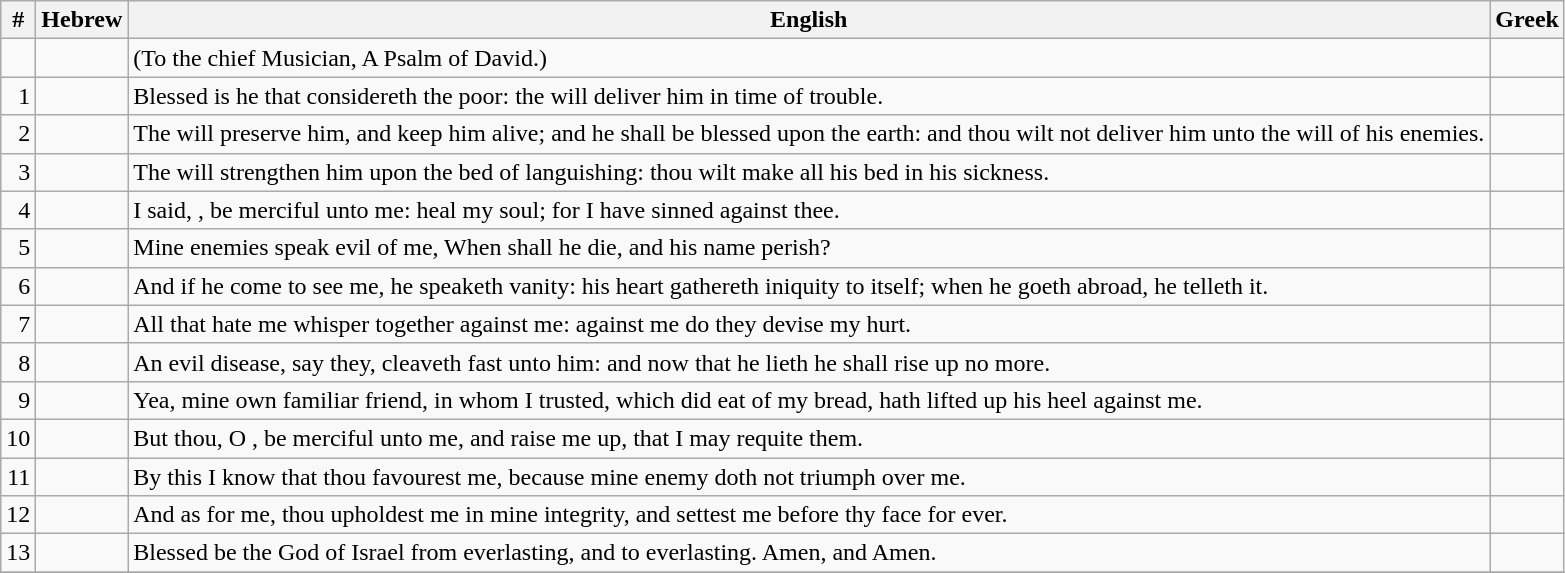<table class=wikitable>
<tr>
<th>#</th>
<th>Hebrew</th>
<th>English</th>
<th>Greek</th>
</tr>
<tr>
<td style="text-align:right"></td>
<td style="text-align:right"></td>
<td>(To the chief Musician, A Psalm of David.)</td>
<td></td>
</tr>
<tr>
<td style="text-align:right">1</td>
<td style="text-align:right"></td>
<td>Blessed is he that considereth the poor: the  will deliver him in time of trouble.</td>
<td></td>
</tr>
<tr>
<td style="text-align:right">2</td>
<td style="text-align:right"></td>
<td>The  will preserve him, and keep him alive; and he shall be blessed upon the earth: and thou wilt not deliver him unto the will of his enemies.</td>
<td></td>
</tr>
<tr>
<td style="text-align:right">3</td>
<td style="text-align:right"></td>
<td>The  will strengthen him upon the bed of languishing: thou wilt make all his bed in his sickness.</td>
<td></td>
</tr>
<tr>
<td style="text-align:right">4</td>
<td style="text-align:right"></td>
<td>I said, , be merciful unto me: heal my soul; for I have sinned against thee.</td>
<td></td>
</tr>
<tr>
<td style="text-align:right">5</td>
<td style="text-align:right"></td>
<td>Mine enemies speak evil of me, When shall he die, and his name perish?</td>
<td></td>
</tr>
<tr>
<td style="text-align:right">6</td>
<td style="text-align:right"></td>
<td>And if he come to see me, he speaketh vanity: his heart gathereth iniquity to itself; when he goeth abroad, he telleth it.</td>
<td></td>
</tr>
<tr>
<td style="text-align:right">7</td>
<td style="text-align:right"></td>
<td>All that hate me whisper together against me: against me do they devise my hurt.</td>
<td></td>
</tr>
<tr>
<td style="text-align:right">8</td>
<td style="text-align:right"></td>
<td>An evil disease, say they, cleaveth fast unto him: and now that he lieth he shall rise up no more.</td>
<td></td>
</tr>
<tr>
<td style="text-align:right">9</td>
<td style="text-align:right"></td>
<td>Yea, mine own familiar friend, in whom I trusted, which did eat of my bread, hath lifted up his heel against me.</td>
<td></td>
</tr>
<tr>
<td style="text-align:right">10</td>
<td style="text-align:right"></td>
<td>But thou, O , be merciful unto me, and raise me up, that I may requite them.</td>
<td></td>
</tr>
<tr>
<td style="text-align:right">11</td>
<td style="text-align:right"></td>
<td>By this I know that thou favourest me, because mine enemy doth not triumph over me.</td>
<td></td>
</tr>
<tr>
<td style="text-align:right">12</td>
<td style="text-align:right"></td>
<td>And as for me, thou upholdest me in mine integrity, and settest me before thy face for ever.</td>
<td></td>
</tr>
<tr>
<td style="text-align:right">13</td>
<td style="text-align:right"></td>
<td>Blessed be the  God of Israel from everlasting, and to everlasting. Amen, and Amen.</td>
<td></td>
</tr>
<tr>
</tr>
</table>
